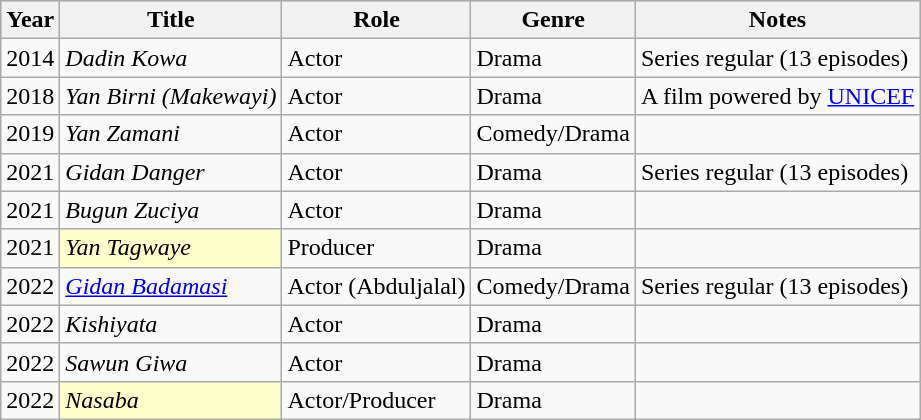<table class="wikitable">
<tr style="background:#b0c4de; text-align:center;">
<th>Year</th>
<th>Title</th>
<th>Role</th>
<th>Genre</th>
<th>Notes</th>
</tr>
<tr>
<td>2014</td>
<td><em>Dadin Kowa</em></td>
<td>Actor</td>
<td>Drama</td>
<td>Series regular (13 episodes)</td>
</tr>
<tr>
<td>2018</td>
<td><em>Yan Birni (Makewayi)</em></td>
<td>Actor</td>
<td>Drama</td>
<td>A film powered by <a href='#'>UNICEF</a></td>
</tr>
<tr>
<td>2019</td>
<td><em>Yan Zamani</em></td>
<td>Actor</td>
<td>Comedy/Drama</td>
<td></td>
</tr>
<tr>
<td>2021</td>
<td><em>Gidan Danger</em></td>
<td>Actor</td>
<td>Drama</td>
<td>Series regular (13 episodes)</td>
</tr>
<tr>
<td>2021</td>
<td><em>Bugun Zuciya</em></td>
<td>Actor</td>
<td>Drama</td>
<td></td>
</tr>
<tr>
<td>2021</td>
<td style="background:#FFFFCC;"><em>Yan Tagwaye</em> </td>
<td>Producer</td>
<td>Drama</td>
<td></td>
</tr>
<tr>
<td>2022</td>
<td><em><a href='#'>Gidan Badamasi</a></em></td>
<td>Actor (Abduljalal)</td>
<td>Comedy/Drama</td>
<td>Series regular (13 episodes)</td>
</tr>
<tr>
<td>2022</td>
<td><em>Kishiyata</em></td>
<td>Actor</td>
<td>Drama</td>
<td></td>
</tr>
<tr>
<td>2022</td>
<td><em>Sawun Giwa</em></td>
<td>Actor</td>
<td>Drama</td>
<td></td>
</tr>
<tr>
<td>2022</td>
<td style="background:#FFFFCC;"><em>Nasaba</em> </td>
<td>Actor/Producer</td>
<td>Drama</td>
<td></td>
</tr>
</table>
